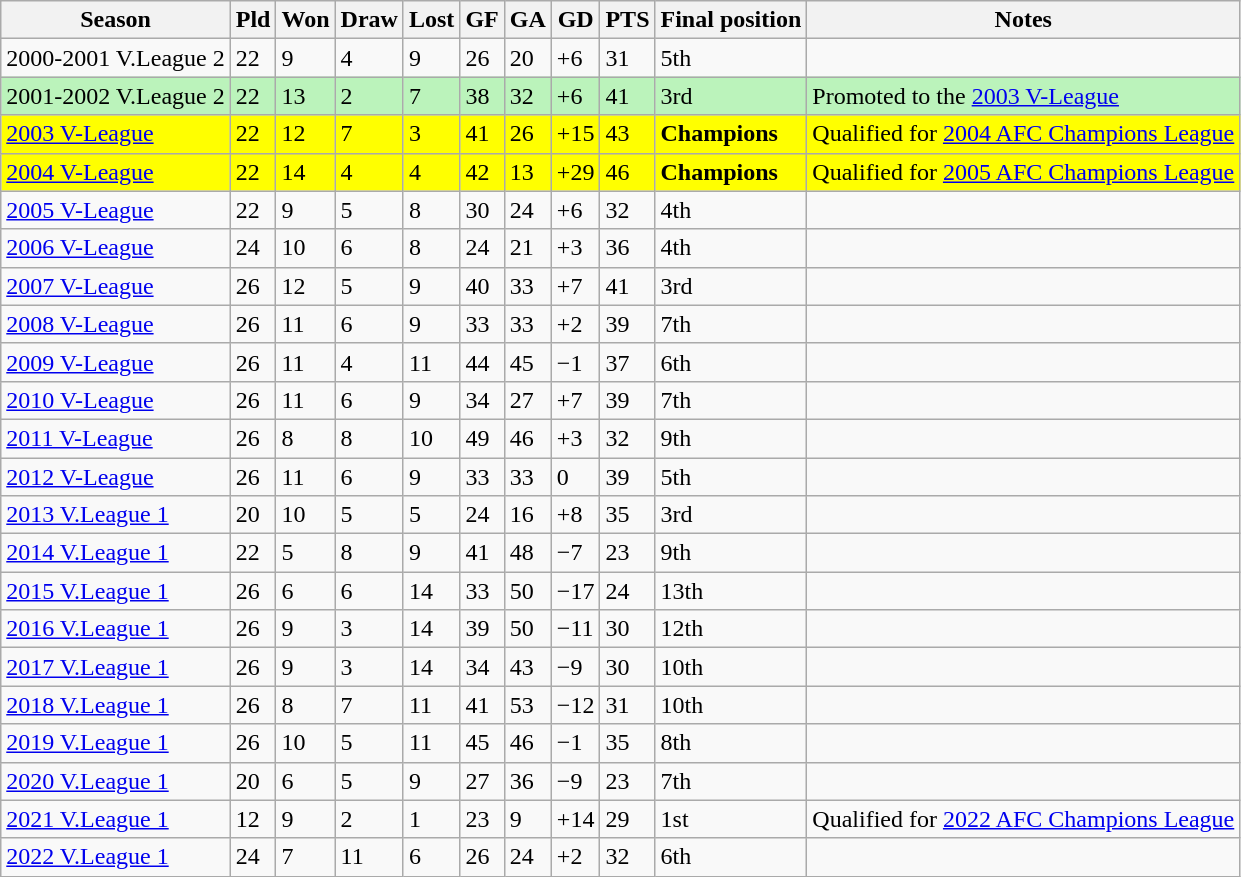<table class="wikitable">
<tr>
<th>Season</th>
<th>Pld</th>
<th>Won</th>
<th>Draw</th>
<th>Lost</th>
<th>GF</th>
<th>GA</th>
<th>GD</th>
<th>PTS</th>
<th>Final position</th>
<th>Notes</th>
</tr>
<tr>
<td>2000-2001 V.League 2</td>
<td>22</td>
<td>9</td>
<td>4</td>
<td>9</td>
<td>26</td>
<td>20</td>
<td>+6</td>
<td>31</td>
<td>5th</td>
</tr>
<tr bgcolor=BBF3BB>
<td>2001-2002 V.League 2</td>
<td>22</td>
<td>13</td>
<td>2</td>
<td>7</td>
<td>38</td>
<td>32</td>
<td>+6</td>
<td>41</td>
<td>3rd</td>
<td>Promoted to the <a href='#'>2003 V-League</a></td>
</tr>
<tr style="background:#ff0;"|>
<td><a href='#'>2003 V-League</a></td>
<td>22</td>
<td>12</td>
<td>7</td>
<td>3</td>
<td>41</td>
<td>26</td>
<td>+15</td>
<td>43</td>
<td><strong>Champions</strong></td>
<td>Qualified for <a href='#'>2004 AFC Champions League</a></td>
</tr>
<tr style="background:#ff0;"|>
<td><a href='#'>2004 V-League</a></td>
<td>22</td>
<td>14</td>
<td>4</td>
<td>4</td>
<td>42</td>
<td>13</td>
<td>+29</td>
<td>46</td>
<td><strong>Champions</strong></td>
<td>Qualified for <a href='#'>2005 AFC Champions League</a></td>
</tr>
<tr>
<td><a href='#'>2005 V-League</a></td>
<td>22</td>
<td>9</td>
<td>5</td>
<td>8</td>
<td>30</td>
<td>24</td>
<td>+6</td>
<td>32</td>
<td>4th</td>
<td></td>
</tr>
<tr>
<td><a href='#'>2006 V-League</a></td>
<td>24</td>
<td>10</td>
<td>6</td>
<td>8</td>
<td>24</td>
<td>21</td>
<td>+3</td>
<td>36</td>
<td>4th</td>
<td></td>
</tr>
<tr -bgcolor=#cfaa88=|>
<td><a href='#'>2007 V-League</a></td>
<td>26</td>
<td>12</td>
<td>5</td>
<td>9</td>
<td>40</td>
<td>33</td>
<td>+7</td>
<td>41</td>
<td>3rd</td>
<td></td>
</tr>
<tr>
<td><a href='#'>2008 V-League</a></td>
<td>26</td>
<td>11</td>
<td>6</td>
<td>9</td>
<td>33</td>
<td>33</td>
<td>+2</td>
<td>39</td>
<td>7th</td>
<td></td>
</tr>
<tr>
<td><a href='#'>2009 V-League</a></td>
<td>26</td>
<td>11</td>
<td>4</td>
<td>11</td>
<td>44</td>
<td>45</td>
<td>−1</td>
<td>37</td>
<td>6th</td>
<td></td>
</tr>
<tr>
<td><a href='#'>2010 V-League</a></td>
<td>26</td>
<td>11</td>
<td>6</td>
<td>9</td>
<td>34</td>
<td>27</td>
<td>+7</td>
<td>39</td>
<td>7th</td>
<td></td>
</tr>
<tr>
<td><a href='#'>2011 V-League</a></td>
<td>26</td>
<td>8</td>
<td>8</td>
<td>10</td>
<td>49</td>
<td>46</td>
<td>+3</td>
<td>32</td>
<td>9th</td>
<td></td>
</tr>
<tr>
<td><a href='#'>2012 V-League</a></td>
<td>26</td>
<td>11</td>
<td>6</td>
<td>9</td>
<td>33</td>
<td>33</td>
<td>0</td>
<td>39</td>
<td>5th</td>
<td></td>
</tr>
<tr -bgcolor=#cfaa88=|>
<td><a href='#'>2013 V.League 1</a></td>
<td>20</td>
<td>10</td>
<td>5</td>
<td>5</td>
<td>24</td>
<td>16</td>
<td>+8</td>
<td>35</td>
<td>3rd</td>
<td></td>
</tr>
<tr>
<td><a href='#'>2014 V.League 1</a></td>
<td>22</td>
<td>5</td>
<td>8</td>
<td>9</td>
<td>41</td>
<td>48</td>
<td>−7</td>
<td>23</td>
<td>9th</td>
<td></td>
</tr>
<tr>
<td><a href='#'>2015 V.League 1</a></td>
<td>26</td>
<td>6</td>
<td>6</td>
<td>14</td>
<td>33</td>
<td>50</td>
<td>−17</td>
<td>24</td>
<td>13th</td>
<td></td>
</tr>
<tr>
<td><a href='#'>2016 V.League 1</a></td>
<td>26</td>
<td>9</td>
<td>3</td>
<td>14</td>
<td>39</td>
<td>50</td>
<td>−11</td>
<td>30</td>
<td>12th</td>
<td></td>
</tr>
<tr>
<td><a href='#'>2017 V.League 1</a></td>
<td>26</td>
<td>9</td>
<td>3</td>
<td>14</td>
<td>34</td>
<td>43</td>
<td>−9</td>
<td>30</td>
<td>10th</td>
<td></td>
</tr>
<tr>
<td><a href='#'>2018 V.League 1</a></td>
<td>26</td>
<td>8</td>
<td>7</td>
<td>11</td>
<td>41</td>
<td>53</td>
<td>−12</td>
<td>31</td>
<td>10th</td>
<td></td>
</tr>
<tr>
<td><a href='#'>2019 V.League 1</a></td>
<td>26</td>
<td>10</td>
<td>5</td>
<td>11</td>
<td>45</td>
<td>46</td>
<td>−1</td>
<td>35</td>
<td>8th</td>
<td></td>
</tr>
<tr>
<td><a href='#'>2020 V.League 1</a></td>
<td>20</td>
<td>6</td>
<td>5</td>
<td>9</td>
<td>27</td>
<td>36</td>
<td>−9</td>
<td>23</td>
<td>7th</td>
<td></td>
</tr>
<tr>
<td><a href='#'>2021 V.League 1</a></td>
<td>12</td>
<td>9</td>
<td>2</td>
<td>1</td>
<td>23</td>
<td>9</td>
<td>+14</td>
<td>29</td>
<td>1st</td>
<td>Qualified for <a href='#'>2022 AFC Champions League</a></td>
</tr>
<tr>
<td><a href='#'>2022 V.League 1</a></td>
<td>24</td>
<td>7</td>
<td>11</td>
<td>6</td>
<td>26</td>
<td>24</td>
<td>+2</td>
<td>32</td>
<td>6th</td>
</tr>
</table>
